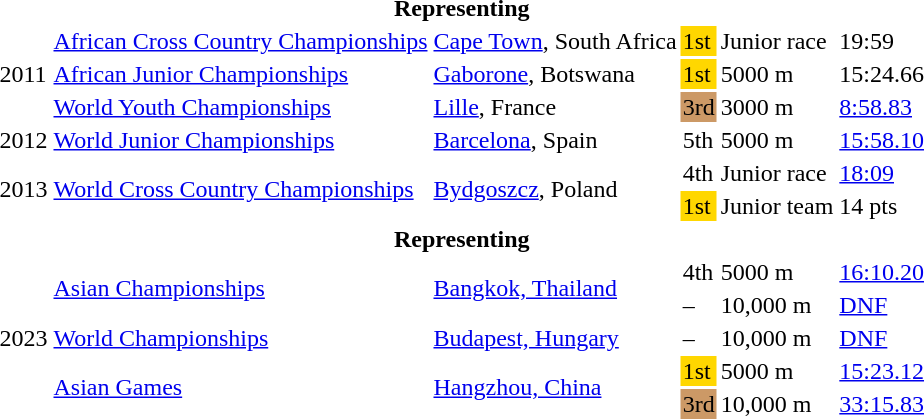<table>
<tr>
<th colspan="6">Representing </th>
</tr>
<tr>
<td rowspan=3>2011</td>
<td><a href='#'>African Cross Country Championships</a></td>
<td><a href='#'>Cape Town</a>, South Africa</td>
<td bgcolor=gold>1st</td>
<td>Junior race</td>
<td>19:59</td>
</tr>
<tr>
<td><a href='#'>African Junior Championships</a></td>
<td><a href='#'>Gaborone</a>, Botswana</td>
<td bgcolor=gold>1st</td>
<td>5000 m</td>
<td>15:24.66</td>
</tr>
<tr>
<td><a href='#'>World Youth Championships</a></td>
<td><a href='#'>Lille</a>, France</td>
<td bgcolor=cc9966>3rd</td>
<td>3000 m</td>
<td><a href='#'>8:58.83</a></td>
</tr>
<tr>
<td>2012</td>
<td><a href='#'>World Junior Championships</a></td>
<td><a href='#'>Barcelona</a>, Spain</td>
<td>5th</td>
<td>5000 m</td>
<td><a href='#'>15:58.10</a></td>
</tr>
<tr>
<td rowspan=2>2013</td>
<td rowspan=2><a href='#'>World Cross Country Championships</a></td>
<td rowspan=2><a href='#'>Bydgoszcz</a>, Poland</td>
<td>4th</td>
<td>Junior race</td>
<td><a href='#'>18:09</a></td>
</tr>
<tr>
<td bgcolor=gold>1st</td>
<td>Junior team</td>
<td>14 pts</td>
</tr>
<tr>
<th colspan="6">Representing </th>
</tr>
<tr>
<td rowspan=5>2023</td>
<td rowspan=2><a href='#'>Asian Championships</a></td>
<td rowspan=2><a href='#'>Bangkok, Thailand</a></td>
<td>4th</td>
<td>5000 m</td>
<td><a href='#'>16:10.20</a></td>
</tr>
<tr>
<td>–</td>
<td>10,000 m</td>
<td><a href='#'>DNF</a></td>
</tr>
<tr>
<td><a href='#'>World Championships</a></td>
<td><a href='#'>Budapest, Hungary</a></td>
<td>–</td>
<td>10,000 m</td>
<td><a href='#'>DNF</a></td>
</tr>
<tr>
<td rowspan=2><a href='#'>Asian Games</a></td>
<td rowspan=2><a href='#'>Hangzhou, China</a></td>
<td bgcolor=gold>1st</td>
<td>5000 m</td>
<td><a href='#'>15:23.12</a></td>
</tr>
<tr>
<td bgcolor=cc9966>3rd</td>
<td>10,000 m</td>
<td><a href='#'>33:15.83</a></td>
</tr>
</table>
